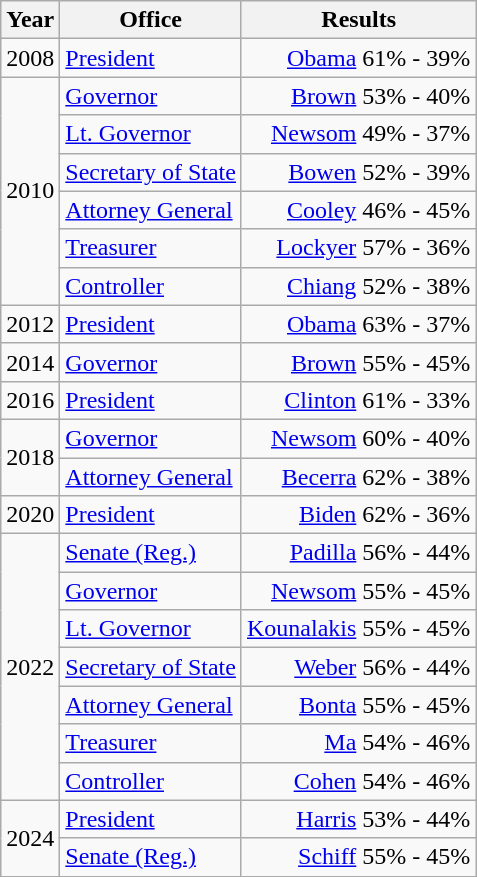<table class=wikitable>
<tr>
<th>Year</th>
<th>Office</th>
<th>Results</th>
</tr>
<tr>
<td>2008</td>
<td><a href='#'>President</a></td>
<td align="right" ><a href='#'>Obama</a> 61% - 39%</td>
</tr>
<tr>
<td rowspan=6>2010</td>
<td><a href='#'>Governor</a></td>
<td align="right" ><a href='#'>Brown</a> 53% - 40%</td>
</tr>
<tr>
<td><a href='#'>Lt. Governor</a></td>
<td align="right" ><a href='#'>Newsom</a> 49% - 37%</td>
</tr>
<tr>
<td><a href='#'>Secretary of State</a></td>
<td align="right" ><a href='#'>Bowen</a> 52% - 39%</td>
</tr>
<tr>
<td><a href='#'>Attorney General</a></td>
<td align="right" ><a href='#'>Cooley</a> 46% - 45%</td>
</tr>
<tr>
<td><a href='#'>Treasurer</a></td>
<td align="right" ><a href='#'>Lockyer</a> 57% - 36%</td>
</tr>
<tr>
<td><a href='#'>Controller</a></td>
<td align="right" ><a href='#'>Chiang</a> 52% - 38%</td>
</tr>
<tr>
<td>2012</td>
<td><a href='#'>President</a></td>
<td align="right" ><a href='#'>Obama</a> 63% - 37%</td>
</tr>
<tr>
<td>2014</td>
<td><a href='#'>Governor</a></td>
<td align="right" ><a href='#'>Brown</a> 55% - 45%</td>
</tr>
<tr>
<td>2016</td>
<td><a href='#'>President</a></td>
<td align="right" ><a href='#'>Clinton</a> 61% - 33%</td>
</tr>
<tr>
<td rowspan=2>2018</td>
<td><a href='#'>Governor</a></td>
<td align="right" ><a href='#'>Newsom</a> 60% - 40%</td>
</tr>
<tr>
<td><a href='#'>Attorney General</a></td>
<td align="right" ><a href='#'>Becerra</a> 62% - 38%</td>
</tr>
<tr>
<td>2020</td>
<td><a href='#'>President</a></td>
<td align="right" ><a href='#'>Biden</a> 62% - 36%</td>
</tr>
<tr>
<td rowspan=7>2022</td>
<td><a href='#'>Senate (Reg.)</a></td>
<td align="right" ><a href='#'>Padilla</a> 56% - 44%</td>
</tr>
<tr>
<td><a href='#'>Governor</a></td>
<td align="right" ><a href='#'>Newsom</a> 55% - 45%</td>
</tr>
<tr>
<td><a href='#'>Lt. Governor</a></td>
<td align="right" ><a href='#'>Kounalakis</a> 55% - 45%</td>
</tr>
<tr>
<td><a href='#'>Secretary of State</a></td>
<td align="right" ><a href='#'>Weber</a> 56% - 44%</td>
</tr>
<tr>
<td><a href='#'>Attorney General</a></td>
<td align="right" ><a href='#'>Bonta</a> 55% - 45%</td>
</tr>
<tr>
<td><a href='#'>Treasurer</a></td>
<td align="right" ><a href='#'>Ma</a> 54% - 46%</td>
</tr>
<tr>
<td><a href='#'>Controller</a></td>
<td align="right" ><a href='#'>Cohen</a> 54% - 46%</td>
</tr>
<tr>
<td rowspan=2>2024</td>
<td><a href='#'>President</a></td>
<td align="right" ><a href='#'>Harris</a> 53% - 44%</td>
</tr>
<tr>
<td><a href='#'>Senate (Reg.)</a></td>
<td align="right" ><a href='#'>Schiff</a> 55% - 45%</td>
</tr>
</table>
